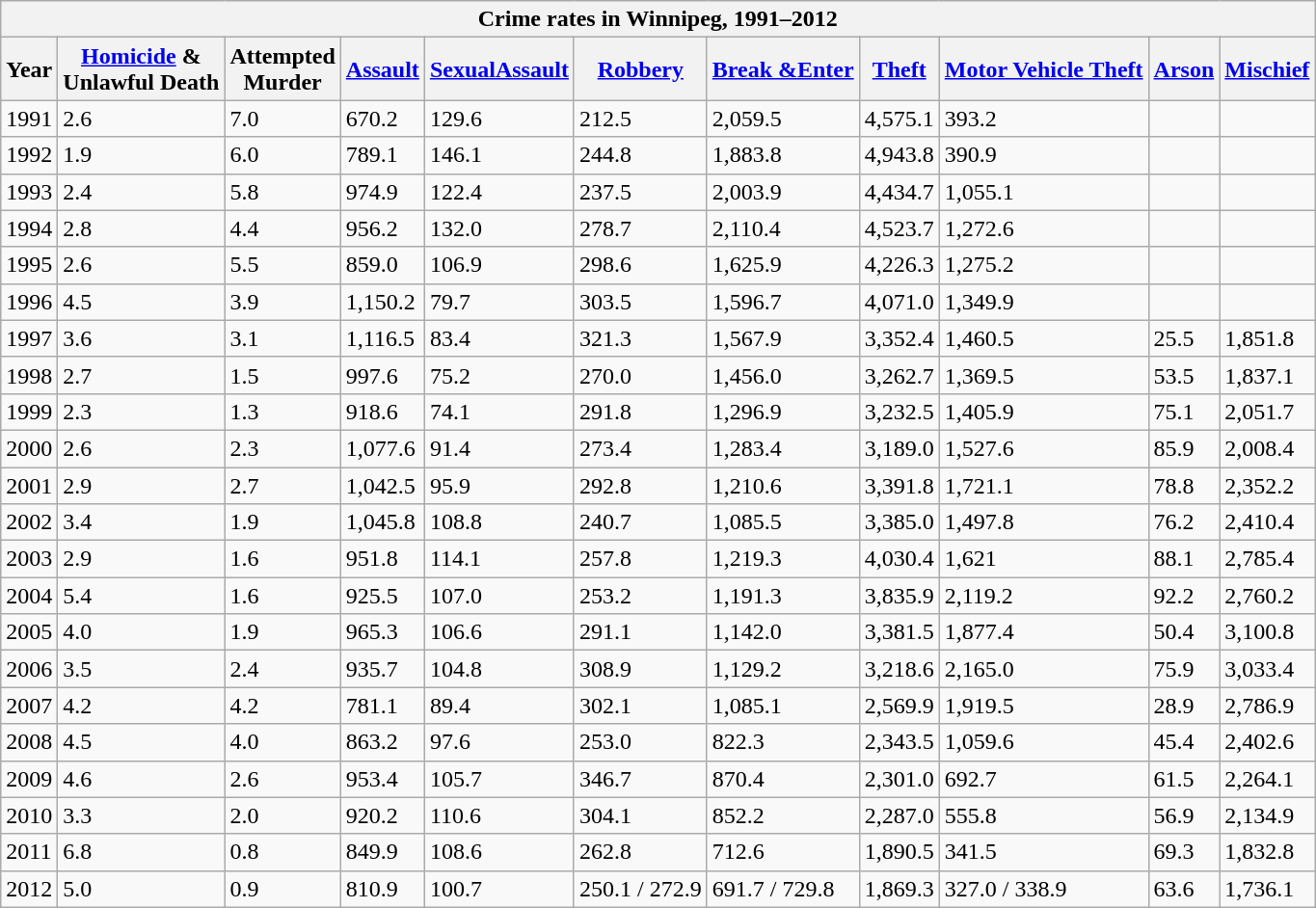<table class="wikitable sortable mw-collapsible mw-collapsed">
<tr>
<th colspan="12">Crime rates in Winnipeg, 1991–2012</th>
</tr>
<tr>
<th>Year</th>
<th><a href='#'>Homicide</a> &<br>Unlawful Death</th>
<th>Attempted<br>Murder</th>
<th><a href='#'>Assault</a></th>
<th><a href='#'>SexualAssault</a></th>
<th><a href='#'>Robbery</a></th>
<th><a href='#'>Break &Enter</a></th>
<th><a href='#'>Theft</a></th>
<th><a href='#'>Motor Vehicle Theft</a></th>
<th><a href='#'>Arson</a></th>
<th><a href='#'>Mischief</a></th>
</tr>
<tr>
<td>1991</td>
<td>2.6</td>
<td>7.0</td>
<td>670.2</td>
<td>129.6</td>
<td>212.5</td>
<td>2,059.5</td>
<td>4,575.1</td>
<td>393.2</td>
<td></td>
<td></td>
</tr>
<tr>
<td>1992</td>
<td>1.9</td>
<td>6.0</td>
<td>789.1</td>
<td>146.1</td>
<td>244.8</td>
<td>1,883.8</td>
<td>4,943.8</td>
<td>390.9</td>
<td></td>
<td></td>
</tr>
<tr>
<td>1993</td>
<td>2.4</td>
<td>5.8</td>
<td>974.9</td>
<td>122.4</td>
<td>237.5</td>
<td>2,003.9</td>
<td>4,434.7</td>
<td>1,055.1</td>
<td></td>
<td></td>
</tr>
<tr>
<td>1994</td>
<td>2.8</td>
<td>4.4</td>
<td>956.2</td>
<td>132.0</td>
<td>278.7</td>
<td>2,110.4</td>
<td>4,523.7</td>
<td>1,272.6</td>
<td></td>
<td></td>
</tr>
<tr>
<td>1995</td>
<td>2.6</td>
<td>5.5</td>
<td>859.0</td>
<td>106.9</td>
<td>298.6</td>
<td>1,625.9</td>
<td>4,226.3</td>
<td>1,275.2</td>
<td></td>
<td></td>
</tr>
<tr>
<td>1996</td>
<td>4.5</td>
<td>3.9</td>
<td>1,150.2</td>
<td>79.7</td>
<td>303.5</td>
<td>1,596.7</td>
<td>4,071.0</td>
<td>1,349.9</td>
<td></td>
<td></td>
</tr>
<tr>
<td>1997</td>
<td>3.6</td>
<td>3.1</td>
<td>1,116.5</td>
<td>83.4</td>
<td>321.3</td>
<td>1,567.9</td>
<td>3,352.4</td>
<td>1,460.5</td>
<td>25.5</td>
<td>1,851.8</td>
</tr>
<tr>
<td>1998</td>
<td>2.7</td>
<td>1.5</td>
<td>997.6</td>
<td>75.2</td>
<td>270.0</td>
<td>1,456.0</td>
<td>3,262.7</td>
<td>1,369.5</td>
<td>53.5</td>
<td>1,837.1</td>
</tr>
<tr>
<td>1999</td>
<td>2.3</td>
<td>1.3</td>
<td>918.6</td>
<td>74.1</td>
<td>291.8</td>
<td>1,296.9</td>
<td>3,232.5</td>
<td>1,405.9</td>
<td>75.1</td>
<td>2,051.7</td>
</tr>
<tr>
<td>2000</td>
<td>2.6</td>
<td>2.3</td>
<td>1,077.6</td>
<td>91.4</td>
<td>273.4</td>
<td>1,283.4</td>
<td>3,189.0</td>
<td>1,527.6</td>
<td>85.9</td>
<td>2,008.4</td>
</tr>
<tr>
<td>2001</td>
<td>2.9</td>
<td>2.7</td>
<td>1,042.5</td>
<td>95.9</td>
<td>292.8</td>
<td>1,210.6</td>
<td>3,391.8</td>
<td>1,721.1</td>
<td>78.8</td>
<td>2,352.2</td>
</tr>
<tr>
<td>2002</td>
<td>3.4</td>
<td>1.9</td>
<td>1,045.8</td>
<td>108.8</td>
<td>240.7</td>
<td>1,085.5</td>
<td>3,385.0</td>
<td>1,497.8</td>
<td>76.2</td>
<td>2,410.4</td>
</tr>
<tr>
<td>2003</td>
<td>2.9</td>
<td>1.6</td>
<td>951.8</td>
<td>114.1</td>
<td>257.8</td>
<td>1,219.3</td>
<td>4,030.4</td>
<td>1,621</td>
<td>88.1</td>
<td>2,785.4</td>
</tr>
<tr>
<td>2004</td>
<td>5.4</td>
<td>1.6</td>
<td>925.5</td>
<td>107.0</td>
<td>253.2</td>
<td>1,191.3</td>
<td>3,835.9</td>
<td>2,119.2</td>
<td>92.2</td>
<td>2,760.2</td>
</tr>
<tr>
<td>2005</td>
<td>4.0</td>
<td>1.9</td>
<td>965.3</td>
<td>106.6</td>
<td>291.1</td>
<td>1,142.0</td>
<td>3,381.5</td>
<td>1,877.4</td>
<td>50.4</td>
<td>3,100.8</td>
</tr>
<tr>
<td>2006</td>
<td>3.5</td>
<td>2.4</td>
<td>935.7</td>
<td>104.8</td>
<td>308.9</td>
<td>1,129.2</td>
<td>3,218.6</td>
<td>2,165.0</td>
<td>75.9</td>
<td>3,033.4</td>
</tr>
<tr>
<td>2007</td>
<td>4.2</td>
<td>4.2</td>
<td>781.1</td>
<td>89.4</td>
<td>302.1</td>
<td>1,085.1</td>
<td>2,569.9</td>
<td>1,919.5</td>
<td>28.9</td>
<td>2,786.9</td>
</tr>
<tr>
<td>2008</td>
<td>4.5</td>
<td>4.0</td>
<td>863.2</td>
<td>97.6</td>
<td>253.0</td>
<td>822.3</td>
<td>2,343.5</td>
<td>1,059.6</td>
<td>45.4</td>
<td>2,402.6</td>
</tr>
<tr>
<td>2009</td>
<td>4.6</td>
<td>2.6</td>
<td>953.4</td>
<td>105.7</td>
<td>346.7</td>
<td>870.4</td>
<td>2,301.0</td>
<td>692.7</td>
<td>61.5</td>
<td>2,264.1</td>
</tr>
<tr>
<td>2010</td>
<td>3.3</td>
<td>2.0</td>
<td>920.2</td>
<td>110.6</td>
<td>304.1</td>
<td>852.2</td>
<td>2,287.0</td>
<td>555.8</td>
<td>56.9</td>
<td>2,134.9</td>
</tr>
<tr>
<td>2011</td>
<td>6.8</td>
<td>0.8</td>
<td>849.9</td>
<td>108.6</td>
<td>262.8</td>
<td>712.6</td>
<td>1,890.5</td>
<td>341.5</td>
<td>69.3</td>
<td>1,832.8</td>
</tr>
<tr>
<td>2012</td>
<td>5.0</td>
<td>0.9</td>
<td>810.9</td>
<td>100.7</td>
<td>250.1 / 272.9</td>
<td>691.7 / 729.8</td>
<td>1,869.3</td>
<td>327.0 / 338.9</td>
<td>63.6</td>
<td>1,736.1</td>
</tr>
</table>
